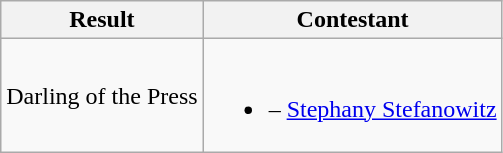<table class="wikitable" style="text-align:center;">
<tr>
<th>Result</th>
<th>Contestant</th>
</tr>
<tr>
<td>Darling of the Press</td>
<td><br><ul><li> – <a href='#'>Stephany Stefanowitz</a></li></ul></td>
</tr>
</table>
